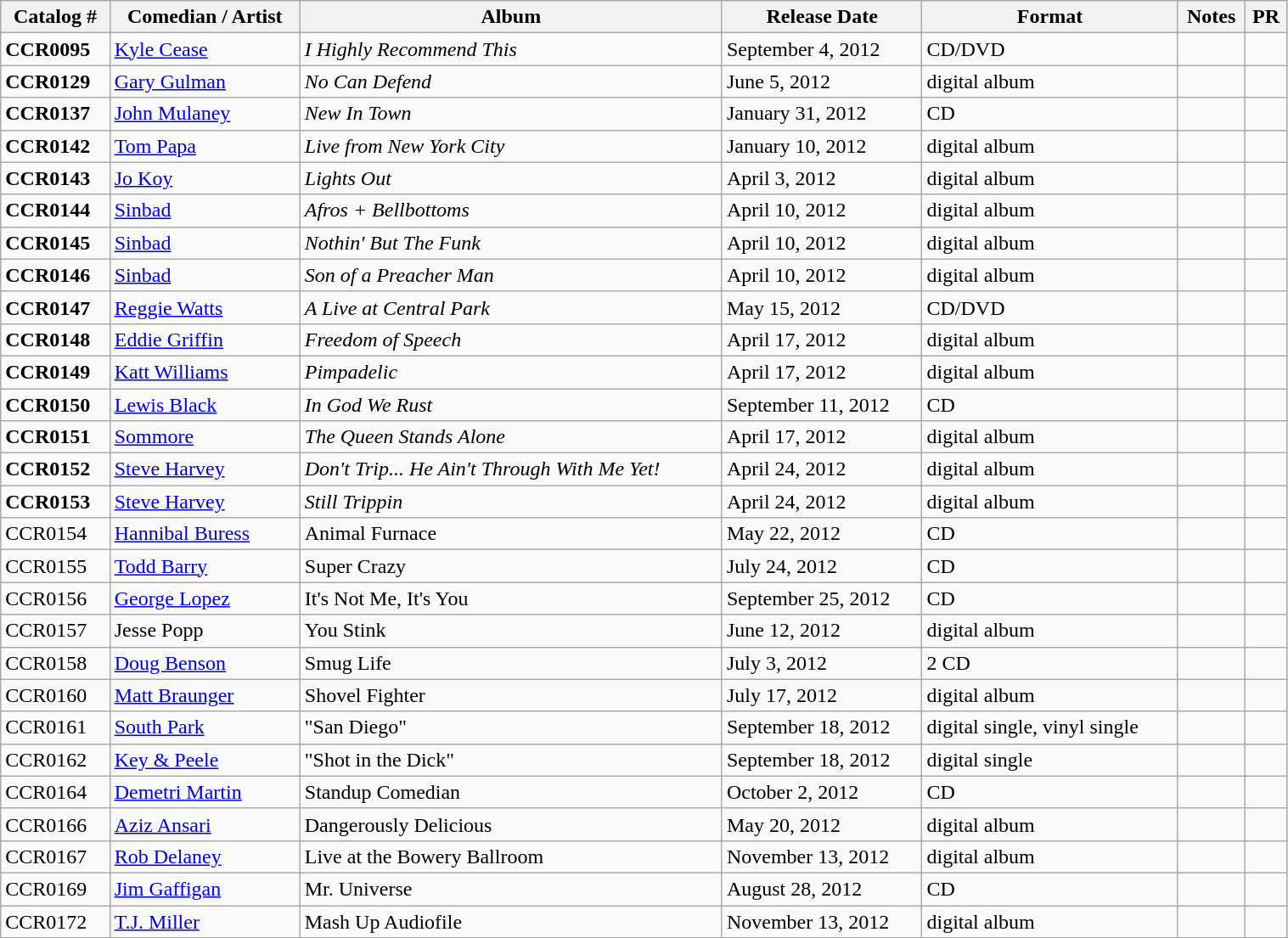<table class="wikitable sortable" width="80%">
<tr>
<th scope="col" class="unsortable">Catalog #</th>
<th scope="col" class="unsortable">Comedian / Artist</th>
<th scope="col" class="unsortable">Album</th>
<th scope="col" class="unsortable">Release Date</th>
<th scope="col" class="unsortable">Format</th>
<th scope="col" class="unsortable">Notes</th>
<th scope="col" class="unsortable">PR</th>
</tr>
<tr --->
<td><strong>CCR0095</strong></td>
<td><a href='#'>Kyle Cease</a></td>
<td><em>I Highly Recommend This</em></td>
<td>September 4, 2012</td>
<td>CD/DVD</td>
<td></td>
<td></td>
</tr>
<tr --->
<td><strong>CCR0129</strong></td>
<td><a href='#'>Gary Gulman</a></td>
<td><em>No Can Defend</em></td>
<td>June 5, 2012</td>
<td>digital album</td>
<td></td>
<td></td>
</tr>
<tr --->
<td><strong>CCR0137</strong></td>
<td><a href='#'>John Mulaney</a></td>
<td><em>New In Town</em></td>
<td>January 31, 2012</td>
<td>CD</td>
<td></td>
<td></td>
</tr>
<tr --->
<td><strong>CCR0142</strong></td>
<td><a href='#'>Tom Papa</a></td>
<td><em>Live from New York City</em></td>
<td>January 10, 2012</td>
<td>digital album</td>
<td></td>
<td></td>
</tr>
<tr --->
<td><strong>CCR0143</strong></td>
<td><a href='#'>Jo Koy</a></td>
<td><em>Lights Out</em></td>
<td>April 3, 2012</td>
<td>digital album</td>
<td></td>
<td></td>
</tr>
<tr --->
<td><strong>CCR0144</strong></td>
<td><a href='#'>Sinbad</a></td>
<td><em>Afros + Bellbottoms</em></td>
<td>April 10, 2012</td>
<td>digital album</td>
<td></td>
<td></td>
</tr>
<tr --->
<td><strong>CCR0145</strong></td>
<td><a href='#'>Sinbad</a></td>
<td><em>Nothin' But The Funk</em></td>
<td>April 10, 2012</td>
<td>digital album</td>
<td></td>
<td></td>
</tr>
<tr --->
<td><strong>CCR0146</strong></td>
<td><a href='#'>Sinbad</a></td>
<td><em>Son of a Preacher Man</em></td>
<td>April 10, 2012</td>
<td>digital album</td>
<td></td>
<td></td>
</tr>
<tr --->
<td><strong>CCR0147</strong></td>
<td><a href='#'>Reggie Watts</a></td>
<td><em>A Live at Central Park</em></td>
<td>May 15, 2012</td>
<td>CD/DVD</td>
<td></td>
<td></td>
</tr>
<tr --->
<td><strong>CCR0148</strong></td>
<td><a href='#'>Eddie Griffin</a></td>
<td><em>Freedom of Speech</em></td>
<td>April 17, 2012</td>
<td>digital album</td>
<td></td>
<td></td>
</tr>
<tr --->
<td><strong>CCR0149</strong></td>
<td><a href='#'>Katt Williams</a></td>
<td><em>Pimpadelic</em></td>
<td>April 17, 2012</td>
<td>digital album</td>
<td></td>
<td></td>
</tr>
<tr --->
<td><strong>CCR0150</strong></td>
<td><a href='#'>Lewis Black</a></td>
<td><em>In God We Rust</em></td>
<td>September 11, 2012</td>
<td>CD</td>
<td></td>
<td></td>
</tr>
<tr --->
<td><strong>CCR0151</strong></td>
<td><a href='#'>Sommore</a></td>
<td><em>The Queen Stands Alone</em></td>
<td>April 17, 2012</td>
<td>digital album</td>
<td></td>
<td></td>
</tr>
<tr --->
<td><strong>CCR0152</strong></td>
<td><a href='#'>Steve Harvey</a></td>
<td><em>Don't Trip... He Ain't Through With Me Yet!</em></td>
<td>April 24, 2012</td>
<td>digital album</td>
<td></td>
<td></td>
</tr>
<tr --->
<td><strong>CCR0153</strong></td>
<td><a href='#'>Steve Harvey</a></td>
<td><em>Still Trippin<strong></td>
<td>April 24, 2012</td>
<td>digital album</td>
<td></td>
<td></td>
</tr>
<tr --->
<td></strong>CCR0154<strong></td>
<td><a href='#'>Hannibal Buress</a></td>
<td></em>Animal Furnace<em></td>
<td>May 22, 2012</td>
<td>CD</td>
<td></td>
<td></td>
</tr>
<tr --->
<td></strong>CCR0155<strong></td>
<td><a href='#'>Todd Barry</a></td>
<td></em>Super Crazy<em></td>
<td>July 24, 2012</td>
<td>CD</td>
<td></td>
<td></td>
</tr>
<tr --->
<td></strong>CCR0156<strong></td>
<td><a href='#'>George Lopez</a></td>
<td></em>It's Not Me, It's You<em></td>
<td>September 25, 2012</td>
<td>CD</td>
<td></td>
<td></td>
</tr>
<tr --->
<td></strong>CCR0157<strong></td>
<td>Jesse Popp</td>
<td></em>You Stink<em></td>
<td>June 12, 2012</td>
<td>digital album</td>
<td></td>
<td></td>
</tr>
<tr --->
<td></strong>CCR0158<strong></td>
<td><a href='#'>Doug Benson</a></td>
<td></em>Smug Life <em></td>
<td>July 3, 2012</td>
<td>2 CD</td>
<td></td>
<td></td>
</tr>
<tr --->
<td></strong>CCR0160<strong></td>
<td><a href='#'>Matt Braunger</a></td>
<td></em>Shovel Fighter<em></td>
<td>July 17, 2012</td>
<td>digital album</td>
<td></td>
<td></td>
</tr>
<tr --->
<td></strong>CCR0161<strong></td>
<td><a href='#'>South Park</a></td>
<td>"San Diego"</td>
<td>September 18, 2012</td>
<td>digital single, vinyl single</td>
<td></td>
<td></td>
</tr>
<tr --->
<td></strong>CCR0162<strong></td>
<td><a href='#'>Key & Peele</a></td>
<td>"Shot in the Dick"</td>
<td>September 18, 2012</td>
<td>digital single</td>
<td></td>
<td></td>
</tr>
<tr --->
<td></strong>CCR0164<strong></td>
<td><a href='#'>Demetri Martin</a></td>
<td></em>Standup Comedian<em></td>
<td>October 2, 2012</td>
<td>CD</td>
<td></td>
<td></td>
</tr>
<tr --->
<td></strong>CCR0166<strong></td>
<td><a href='#'>Aziz Ansari</a></td>
<td></em>Dangerously Delicious<em></td>
<td>May 20, 2012</td>
<td>digital album</td>
<td></td>
<td></td>
</tr>
<tr --->
<td></strong>CCR0167<strong></td>
<td><a href='#'>Rob Delaney</a></td>
<td></em>Live at the Bowery Ballroom<em></td>
<td>November 13, 2012</td>
<td>digital album</td>
<td></td>
<td></td>
</tr>
<tr --->
<td></strong>CCR0169<strong></td>
<td><a href='#'>Jim Gaffigan</a></td>
<td></em>Mr. Universe<em></td>
<td>August 28, 2012</td>
<td>CD</td>
<td></td>
<td></td>
</tr>
<tr --->
<td></strong>CCR0172<strong></td>
<td><a href='#'>T.J. Miller</a></td>
<td></em>Mash Up Audiofile <em></td>
<td>November 13, 2012</td>
<td>digital album</td>
<td></td>
<td></td>
</tr>
<tr --->
</tr>
</table>
